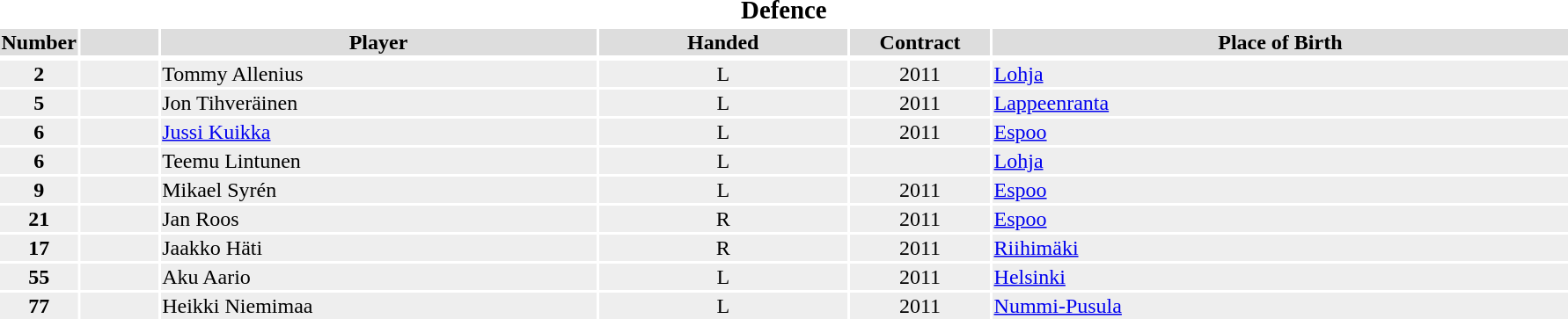<table>
<tr>
<th colspan=6><big>Defence</big></th>
</tr>
<tr bgcolor="#dddddd">
<th width=5%>Number</th>
<th width=5%></th>
<th !width=14%>Player</th>
<th width=16%>Handed</th>
<th width=9%>Contract</th>
<th width=37%>Place of Birth</th>
</tr>
<tr>
</tr>
<tr bgcolor="#eeeeee">
<td align=center><strong>2</strong></td>
<td align=center></td>
<td>Tommy Allenius</td>
<td align=center>L</td>
<td align=center>2011</td>
<td><a href='#'>Lohja</a></td>
</tr>
<tr bgcolor="#eeeeee">
<td align=center><strong>5</strong></td>
<td align=center></td>
<td>Jon Tihveräinen</td>
<td align=center>L</td>
<td align=center>2011</td>
<td><a href='#'>Lappeenranta</a></td>
</tr>
<tr bgcolor="#eeeeee">
<td align=center><strong>6</strong></td>
<td align=center></td>
<td><a href='#'>Jussi Kuikka</a></td>
<td align=center>L</td>
<td align=center>2011</td>
<td><a href='#'>Espoo</a></td>
</tr>
<tr bgcolor="#eeeeee">
<td align=center><strong>6</strong></td>
<td align=center></td>
<td>Teemu Lintunen</td>
<td align=center>L</td>
<td align=center></td>
<td><a href='#'>Lohja</a></td>
</tr>
<tr bgcolor="#eeeeee">
<td align=center><strong>9</strong></td>
<td align=center></td>
<td>Mikael Syrén</td>
<td align=center>L</td>
<td align=center>2011</td>
<td><a href='#'>Espoo</a></td>
</tr>
<tr bgcolor="#eeeeee">
<td align=center><strong>21</strong></td>
<td align=center></td>
<td>Jan Roos</td>
<td align=center>R</td>
<td align=center>2011</td>
<td><a href='#'>Espoo</a></td>
</tr>
<tr bgcolor="#eeeeee">
<td align=center><strong>17</strong></td>
<td align=center></td>
<td>Jaakko Häti</td>
<td align=center>R</td>
<td align=center>2011</td>
<td><a href='#'>Riihimäki</a></td>
</tr>
<tr bgcolor="#eeeeee">
<td align=center><strong>55</strong></td>
<td align=center></td>
<td>Aku Aario</td>
<td align=center>L</td>
<td align=center>2011</td>
<td><a href='#'>Helsinki</a></td>
</tr>
<tr bgcolor="#eeeeee">
<td align=center><strong>77</strong></td>
<td align=center></td>
<td>Heikki Niemimaa</td>
<td align=center>L</td>
<td align=center>2011</td>
<td><a href='#'>Nummi-Pusula</a></td>
</tr>
</table>
